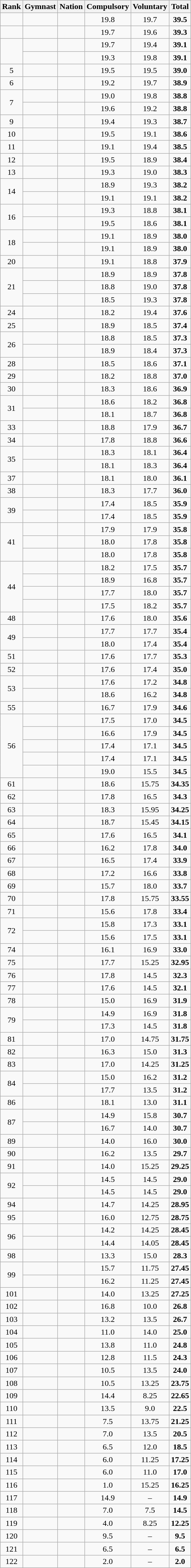<table class="wikitable sortable" style="text-align:center">
<tr>
<th>Rank</th>
<th>Gymnast</th>
<th>Nation</th>
<th>Compulsory</th>
<th>Voluntary</th>
<th>Total</th>
</tr>
<tr>
<td></td>
<td align=left></td>
<td align="left"></td>
<td>19.8</td>
<td>19.7</td>
<td><strong>39.5</strong></td>
</tr>
<tr>
<td></td>
<td align=left></td>
<td align="left"></td>
<td>19.7</td>
<td>19.6</td>
<td><strong>39.3</strong></td>
</tr>
<tr>
<td rowspan=2></td>
<td align=left></td>
<td align="left"></td>
<td>19.7</td>
<td>19.4</td>
<td><strong>39.1</strong></td>
</tr>
<tr>
<td align=left></td>
<td align="left"></td>
<td>19.3</td>
<td>19.8</td>
<td><strong>39.1</strong></td>
</tr>
<tr>
<td>5</td>
<td align=left></td>
<td align="left"></td>
<td>19.5</td>
<td>19.5</td>
<td><strong>39.0</strong></td>
</tr>
<tr>
<td>6</td>
<td align=left></td>
<td align="left"></td>
<td>19.2</td>
<td>19.7</td>
<td><strong>38.9</strong></td>
</tr>
<tr>
<td rowspan=2>7</td>
<td align=left></td>
<td align="left"></td>
<td>19.0</td>
<td>19.8</td>
<td><strong>38.8</strong></td>
</tr>
<tr>
<td align=left></td>
<td align="left"></td>
<td>19.6</td>
<td>19.2</td>
<td><strong>38.8</strong></td>
</tr>
<tr>
<td>9</td>
<td align=left></td>
<td align="left"></td>
<td>19.4</td>
<td>19.3</td>
<td><strong>38.7</strong></td>
</tr>
<tr>
<td>10</td>
<td align=left></td>
<td align="left"></td>
<td>19.5</td>
<td>19.1</td>
<td><strong>38.6</strong></td>
</tr>
<tr>
<td>11</td>
<td align=left></td>
<td align="left"></td>
<td>19.1</td>
<td>19.4</td>
<td><strong>38.5</strong></td>
</tr>
<tr>
<td>12</td>
<td align=left></td>
<td align="left"></td>
<td>19.5</td>
<td>18.9</td>
<td><strong>38.4</strong></td>
</tr>
<tr>
<td>13</td>
<td align=left></td>
<td align="left"></td>
<td>19.3</td>
<td>19.0</td>
<td><strong>38.3</strong></td>
</tr>
<tr>
<td rowspan=2>14</td>
<td align=left></td>
<td align="left"></td>
<td>18.9</td>
<td>19.3</td>
<td><strong>38.2</strong></td>
</tr>
<tr>
<td align=left></td>
<td align="left"></td>
<td>19.1</td>
<td>19.1</td>
<td><strong>38.2</strong></td>
</tr>
<tr>
<td rowspan=2>16</td>
<td align=left></td>
<td align="left"></td>
<td>19.3</td>
<td>18.8</td>
<td><strong>38.1</strong></td>
</tr>
<tr>
<td align=left></td>
<td align="left"></td>
<td>19.5</td>
<td>18.6</td>
<td><strong>38.1</strong></td>
</tr>
<tr>
<td rowspan=2>18</td>
<td align=left></td>
<td align="left"></td>
<td>19.1</td>
<td>18.9</td>
<td><strong>38.0</strong></td>
</tr>
<tr>
<td align=left></td>
<td align="left"></td>
<td>19.1</td>
<td>18.9</td>
<td><strong>38.0</strong></td>
</tr>
<tr>
<td>20</td>
<td align=left></td>
<td align="left"></td>
<td>19.1</td>
<td>18.8</td>
<td><strong>37.9</strong></td>
</tr>
<tr>
<td rowspan=3>21</td>
<td align=left></td>
<td align="left"></td>
<td>18.9</td>
<td>18.9</td>
<td><strong>37.8</strong></td>
</tr>
<tr>
<td align=left></td>
<td align="left"></td>
<td>18.8</td>
<td>19.0</td>
<td><strong>37.8</strong></td>
</tr>
<tr>
<td align=left></td>
<td align="left"></td>
<td>18.5</td>
<td>19.3</td>
<td><strong>37.8</strong></td>
</tr>
<tr>
<td>24</td>
<td align=left></td>
<td align="left"></td>
<td>18.2</td>
<td>19.4</td>
<td><strong>37.6</strong></td>
</tr>
<tr>
<td>25</td>
<td align=left></td>
<td align="left"></td>
<td>18.9</td>
<td>18.5</td>
<td><strong>37.4</strong></td>
</tr>
<tr>
<td rowspan=2>26</td>
<td align=left></td>
<td align="left"></td>
<td>18.8</td>
<td>18.5</td>
<td><strong>37.3</strong></td>
</tr>
<tr>
<td align=left></td>
<td align="left"></td>
<td>18.9</td>
<td>18.4</td>
<td><strong>37.3</strong></td>
</tr>
<tr>
<td>28</td>
<td align=left></td>
<td align="left"></td>
<td>18.5</td>
<td>18.6</td>
<td><strong>37.1</strong></td>
</tr>
<tr>
<td>29</td>
<td align=left></td>
<td align="left"></td>
<td>18.2</td>
<td>18.8</td>
<td><strong>37.0</strong></td>
</tr>
<tr>
<td>30</td>
<td align=left></td>
<td align="left"></td>
<td>18.3</td>
<td>18.6</td>
<td><strong>36.9</strong></td>
</tr>
<tr>
<td rowspan=2>31</td>
<td align=left></td>
<td align="left"></td>
<td>18.6</td>
<td>18.2</td>
<td><strong>36.8</strong></td>
</tr>
<tr>
<td align=left></td>
<td align="left"></td>
<td>18.1</td>
<td>18.7</td>
<td><strong>36.8</strong></td>
</tr>
<tr>
<td>33</td>
<td align=left></td>
<td align="left"></td>
<td>18.8</td>
<td>17.9</td>
<td><strong>36.7</strong></td>
</tr>
<tr>
<td>34</td>
<td align=left></td>
<td align="left"></td>
<td>17.8</td>
<td>18.8</td>
<td><strong>36.6</strong></td>
</tr>
<tr>
<td rowspan=2>35</td>
<td align=left></td>
<td align="left"></td>
<td>18.3</td>
<td>18.1</td>
<td><strong>36.4</strong></td>
</tr>
<tr>
<td align=left></td>
<td align="left"></td>
<td>18.1</td>
<td>18.3</td>
<td><strong>36.4</strong></td>
</tr>
<tr>
<td>37</td>
<td align=left></td>
<td align="left"></td>
<td>18.1</td>
<td>18.0</td>
<td><strong>36.1</strong></td>
</tr>
<tr>
<td>38</td>
<td align=left></td>
<td align="left"></td>
<td>18.3</td>
<td>17.7</td>
<td><strong>36.0</strong></td>
</tr>
<tr>
<td rowspan=2>39</td>
<td align=left></td>
<td align="left"></td>
<td>17.4</td>
<td>18.5</td>
<td><strong>35.9</strong></td>
</tr>
<tr>
<td align=left></td>
<td align="left"></td>
<td>17.4</td>
<td>18.5</td>
<td><strong>35.9</strong></td>
</tr>
<tr>
<td rowspan=3>41</td>
<td align=left></td>
<td align="left"></td>
<td>17.9</td>
<td>17.9</td>
<td><strong>35.8</strong></td>
</tr>
<tr>
<td align=left></td>
<td align="left"></td>
<td>18.0</td>
<td>17.8</td>
<td><strong>35.8</strong></td>
</tr>
<tr>
<td align=left></td>
<td align="left"></td>
<td>18.0</td>
<td>17.8</td>
<td><strong>35.8</strong></td>
</tr>
<tr>
<td rowspan=4>44</td>
<td align=left></td>
<td align="left"></td>
<td>18.2</td>
<td>17.5</td>
<td><strong>35.7</strong></td>
</tr>
<tr>
<td align=left></td>
<td align="left"></td>
<td>18.9</td>
<td>16.8</td>
<td><strong>35.7</strong></td>
</tr>
<tr>
<td align=left></td>
<td align="left"></td>
<td>17.7</td>
<td>18.0</td>
<td><strong>35.7</strong></td>
</tr>
<tr>
<td align=left></td>
<td align="left"></td>
<td>17.5</td>
<td>18.2</td>
<td><strong>35.7</strong></td>
</tr>
<tr>
<td>48</td>
<td align=left></td>
<td align="left"></td>
<td>17.6</td>
<td>18.0</td>
<td><strong>35.6</strong></td>
</tr>
<tr>
<td rowspan=2>49</td>
<td align=left></td>
<td align="left"></td>
<td>17.7</td>
<td>17.7</td>
<td><strong>35.4</strong></td>
</tr>
<tr>
<td align=left></td>
<td align="left"></td>
<td>18.0</td>
<td>17.4</td>
<td><strong>35.4</strong></td>
</tr>
<tr>
<td>51</td>
<td align=left></td>
<td align="left"></td>
<td>17.6</td>
<td>17.7</td>
<td><strong>35.3</strong></td>
</tr>
<tr>
<td>52</td>
<td align=left></td>
<td align="left"></td>
<td>17.6</td>
<td>17.4</td>
<td><strong>35.0</strong></td>
</tr>
<tr>
<td rowspan=2>53</td>
<td align=left></td>
<td align="left"></td>
<td>17.6</td>
<td>17.2</td>
<td><strong>34.8</strong></td>
</tr>
<tr>
<td align=left></td>
<td align="left"></td>
<td>18.6</td>
<td>16.2</td>
<td><strong>34.8</strong></td>
</tr>
<tr>
<td>55</td>
<td align=left></td>
<td align="left"></td>
<td>16.7</td>
<td>17.9</td>
<td><strong>34.6</strong></td>
</tr>
<tr>
<td rowspan=5>56</td>
<td align=left></td>
<td align="left"></td>
<td>17.5</td>
<td>17.0</td>
<td><strong>34.5</strong></td>
</tr>
<tr>
<td align=left></td>
<td align="left"></td>
<td>16.6</td>
<td>17.9</td>
<td><strong>34.5</strong></td>
</tr>
<tr>
<td align=left></td>
<td align="left"></td>
<td>17.4</td>
<td>17.1</td>
<td><strong>34.5</strong></td>
</tr>
<tr>
<td align=left></td>
<td align="left"></td>
<td>17.4</td>
<td>17.1</td>
<td><strong>34.5</strong></td>
</tr>
<tr>
<td align=left></td>
<td align="left"></td>
<td>19.0</td>
<td>15.5</td>
<td><strong>34.5</strong></td>
</tr>
<tr>
<td>61</td>
<td align=left></td>
<td align="left"></td>
<td>18.6</td>
<td>15.75</td>
<td><strong>34.35</strong></td>
</tr>
<tr>
<td>62</td>
<td align=left></td>
<td align="left"></td>
<td>17.8</td>
<td>16.5</td>
<td><strong>34.3</strong></td>
</tr>
<tr>
<td>63</td>
<td align=left></td>
<td align="left"></td>
<td>18.3</td>
<td>15.95</td>
<td><strong>34.25</strong></td>
</tr>
<tr>
<td>64</td>
<td align=left></td>
<td align="left"></td>
<td>18.7</td>
<td>15.45</td>
<td><strong>34.15</strong></td>
</tr>
<tr>
<td>65</td>
<td align=left></td>
<td align="left"></td>
<td>17.6</td>
<td>16.5</td>
<td><strong>34.1</strong></td>
</tr>
<tr>
<td>66</td>
<td align=left></td>
<td align="left"></td>
<td>16.2</td>
<td>17.8</td>
<td><strong>34.0</strong></td>
</tr>
<tr>
<td>67</td>
<td align=left></td>
<td align="left"></td>
<td>16.5</td>
<td>17.4</td>
<td><strong>33.9</strong></td>
</tr>
<tr>
<td>68</td>
<td align=left></td>
<td align="left"></td>
<td>17.2</td>
<td>16.6</td>
<td><strong>33.8</strong></td>
</tr>
<tr>
<td>69</td>
<td align=left></td>
<td align="left"></td>
<td>15.7</td>
<td>18.0</td>
<td><strong>33.7</strong></td>
</tr>
<tr>
<td>70</td>
<td align=left></td>
<td align="left"></td>
<td>17.8</td>
<td>15.75</td>
<td><strong>33.55</strong></td>
</tr>
<tr>
<td>71</td>
<td align=left></td>
<td align="left"></td>
<td>15.6</td>
<td>17.8</td>
<td><strong>33.4</strong></td>
</tr>
<tr>
<td rowspan=2>72</td>
<td align=left></td>
<td align="left"></td>
<td>15.8</td>
<td>17.3</td>
<td><strong>33.1</strong></td>
</tr>
<tr>
<td align=left></td>
<td align="left"></td>
<td>15.6</td>
<td>17.5</td>
<td><strong>33.1</strong></td>
</tr>
<tr>
<td>74</td>
<td align=left></td>
<td align="left"></td>
<td>16.1</td>
<td>16.9</td>
<td><strong>33.0</strong></td>
</tr>
<tr>
<td>75</td>
<td align=left></td>
<td align="left"></td>
<td>17.7</td>
<td>15.25</td>
<td><strong>32.95</strong></td>
</tr>
<tr>
<td>76</td>
<td align=left></td>
<td align="left"></td>
<td>17.8</td>
<td>14.5</td>
<td><strong>32.3</strong></td>
</tr>
<tr>
<td>77</td>
<td align=left></td>
<td align="left"></td>
<td>17.6</td>
<td>14.5</td>
<td><strong>32.1</strong></td>
</tr>
<tr>
<td>78</td>
<td align=left></td>
<td align="left"></td>
<td>15.0</td>
<td>16.9</td>
<td><strong>31.9</strong></td>
</tr>
<tr>
<td rowspan=2>79</td>
<td align=left></td>
<td align="left"></td>
<td>14.9</td>
<td>16.9</td>
<td><strong>31.8</strong></td>
</tr>
<tr>
<td align=left></td>
<td align="left"></td>
<td>17.3</td>
<td>14.5</td>
<td><strong>31.8</strong></td>
</tr>
<tr>
<td>81</td>
<td align=left></td>
<td align="left"></td>
<td>17.0</td>
<td>14.75</td>
<td><strong>31.75</strong></td>
</tr>
<tr>
<td>82</td>
<td align=left></td>
<td align="left"></td>
<td>16.3</td>
<td>15.0</td>
<td><strong>31.3</strong></td>
</tr>
<tr>
<td>83</td>
<td align=left></td>
<td align="left"></td>
<td>17.0</td>
<td>14.25</td>
<td><strong>31.25</strong></td>
</tr>
<tr>
<td rowspan=2>84</td>
<td align=left></td>
<td align="left"></td>
<td>15.0</td>
<td>16.2</td>
<td><strong>31.2</strong></td>
</tr>
<tr>
<td align=left></td>
<td align="left"></td>
<td>17.7</td>
<td>13.5</td>
<td><strong>31.2</strong></td>
</tr>
<tr>
<td>86</td>
<td align=left></td>
<td align="left"></td>
<td>18.1</td>
<td>13.0</td>
<td><strong>31.1</strong></td>
</tr>
<tr>
<td rowspan=2>87</td>
<td align=left></td>
<td align="left"></td>
<td>14.9</td>
<td>15.8</td>
<td><strong>30.7</strong></td>
</tr>
<tr>
<td align=left></td>
<td align="left"></td>
<td>16.7</td>
<td>14.0</td>
<td><strong>30.7</strong></td>
</tr>
<tr>
<td>89</td>
<td align=left></td>
<td align="left"></td>
<td>14.0</td>
<td>16.0</td>
<td><strong>30.0</strong></td>
</tr>
<tr>
<td>90</td>
<td align=left></td>
<td align="left"></td>
<td>16.2</td>
<td>13.5</td>
<td><strong>29.7</strong></td>
</tr>
<tr>
<td>91</td>
<td align=left></td>
<td align="left"></td>
<td>14.0</td>
<td>15.25</td>
<td><strong>29.25</strong></td>
</tr>
<tr>
<td rowspan=2>92</td>
<td align=left></td>
<td align="left"></td>
<td>14.5</td>
<td>14.5</td>
<td><strong>29.0</strong></td>
</tr>
<tr>
<td align=left></td>
<td align="left"></td>
<td>14.5</td>
<td>14.5</td>
<td><strong>29.0</strong></td>
</tr>
<tr>
<td>94</td>
<td align=left></td>
<td align="left"></td>
<td>14.7</td>
<td>14.25</td>
<td><strong>28.95</strong></td>
</tr>
<tr>
<td>95</td>
<td align=left></td>
<td align="left"></td>
<td>16.0</td>
<td>12.75</td>
<td><strong>28.75</strong></td>
</tr>
<tr>
<td rowspan=2>96</td>
<td align=left></td>
<td align="left"></td>
<td>14.2</td>
<td>14.25</td>
<td><strong>28.45</strong></td>
</tr>
<tr>
<td align=left></td>
<td align="left"></td>
<td>14.4</td>
<td>14.05</td>
<td><strong>28.45</strong></td>
</tr>
<tr>
<td>98</td>
<td align=left></td>
<td align="left"></td>
<td>13.3</td>
<td>15.0</td>
<td><strong>28.3</strong></td>
</tr>
<tr>
<td rowspan=2>99</td>
<td align=left></td>
<td align="left"></td>
<td>15.7</td>
<td>11.75</td>
<td><strong>27.45</strong></td>
</tr>
<tr>
<td align=left></td>
<td align="left"></td>
<td>16.2</td>
<td>11.25</td>
<td><strong>27.45</strong></td>
</tr>
<tr>
<td>101</td>
<td align=left></td>
<td align="left"></td>
<td>14.0</td>
<td>13.25</td>
<td><strong>27.25</strong></td>
</tr>
<tr>
<td>102</td>
<td align=left></td>
<td align="left"></td>
<td>16.8</td>
<td>10.0</td>
<td><strong>26.8</strong></td>
</tr>
<tr>
<td>103</td>
<td align=left></td>
<td align="left"></td>
<td>13.2</td>
<td>13.5</td>
<td><strong>26.7</strong></td>
</tr>
<tr>
<td>104</td>
<td align=left></td>
<td align="left"></td>
<td>11.0</td>
<td>14.0</td>
<td><strong>25.0</strong></td>
</tr>
<tr>
<td>105</td>
<td align=left></td>
<td align="left"></td>
<td>13.8</td>
<td>11.0</td>
<td><strong>24.8</strong></td>
</tr>
<tr>
<td>106</td>
<td align=left></td>
<td align="left"></td>
<td>12.8</td>
<td>11.5</td>
<td><strong>24.3</strong></td>
</tr>
<tr>
<td>107</td>
<td align=left></td>
<td align="left"></td>
<td>10.5</td>
<td>13.5</td>
<td><strong>24.0</strong></td>
</tr>
<tr>
<td>108</td>
<td align=left></td>
<td align="left"></td>
<td>10.5</td>
<td>13.25</td>
<td><strong>23.75</strong></td>
</tr>
<tr>
<td>109</td>
<td align=left></td>
<td align="left"></td>
<td>14.4</td>
<td>8.25</td>
<td><strong>22.65</strong></td>
</tr>
<tr>
<td>110</td>
<td align=left></td>
<td align="left"></td>
<td>13.5</td>
<td>9.0</td>
<td><strong>22.5</strong></td>
</tr>
<tr>
<td>111</td>
<td align=left></td>
<td align="left"></td>
<td>7.5</td>
<td>13.75</td>
<td><strong>21.25</strong></td>
</tr>
<tr>
<td>112</td>
<td align=left></td>
<td align="left"></td>
<td>7.0</td>
<td>13.5</td>
<td><strong>20.5</strong></td>
</tr>
<tr>
<td>113</td>
<td align=left></td>
<td align="left"></td>
<td>6.5</td>
<td>12.0</td>
<td><strong>18.5</strong></td>
</tr>
<tr>
<td>114</td>
<td align=left></td>
<td align="left"></td>
<td>6.0</td>
<td>11.25</td>
<td><strong>17.25</strong></td>
</tr>
<tr>
<td>115</td>
<td align=left></td>
<td align="left"></td>
<td>6.0</td>
<td>11.0</td>
<td><strong>17.0</strong></td>
</tr>
<tr>
<td>116</td>
<td align=left></td>
<td align="left"></td>
<td>1.0</td>
<td>15.25</td>
<td><strong>16.25</strong></td>
</tr>
<tr>
<td>117</td>
<td align=left></td>
<td align="left"></td>
<td>14.9</td>
<td>–</td>
<td><strong>14.9</strong></td>
</tr>
<tr>
<td>118</td>
<td align=left></td>
<td align="left"></td>
<td>7.0</td>
<td>7.5</td>
<td><strong>14.5</strong></td>
</tr>
<tr>
<td>119</td>
<td align=left></td>
<td align="left"></td>
<td>4.0</td>
<td>8.25</td>
<td><strong>12.25</strong></td>
</tr>
<tr>
<td>120</td>
<td align=left></td>
<td align="left"></td>
<td>9.5</td>
<td>–</td>
<td><strong>9.5</strong></td>
</tr>
<tr>
<td>121</td>
<td align=left></td>
<td align="left"></td>
<td>6.5</td>
<td>–</td>
<td><strong>6.5</strong></td>
</tr>
<tr>
<td>122</td>
<td align=left></td>
<td align="left"></td>
<td>2.0</td>
<td>–</td>
<td><strong>2.0</strong></td>
</tr>
</table>
